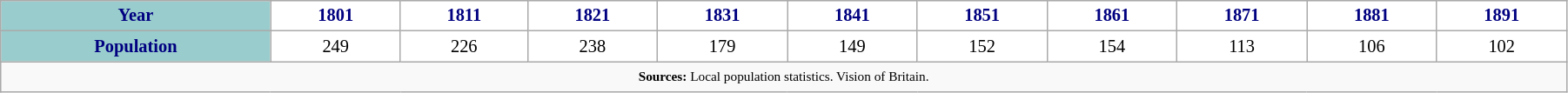<table class="wikitable" style="font-size:85%;width:95%;border:0px;text-align:center;line-height:120%;">
<tr>
<th style="background: #99CCCC; color: #000080" height="17">Year</th>
<th style="background: #FFFFFF; color:#000080;">1801</th>
<th style="background: #FFFFFF; color:#000080;">1811</th>
<th style="background: #FFFFFF; color:#000080;">1821</th>
<th style="background: #FFFFFF; color:#000080;">1831</th>
<th style="background: #FFFFFF; color:#000080;">1841</th>
<th style="background: #FFFFFF; color:#000080;">1851</th>
<th style="background: #FFFFFF; color:#000080;">1861</th>
<th style="background: #FFFFFF; color:#000080;">1871</th>
<th style="background: #FFFFFF; color:#000080;">1881</th>
<th style="background: #FFFFFF; color:#000080;">1891</th>
</tr>
<tr>
<th style="background: #99CCCC; color: #000080" height="17">Population</th>
<td style="background: #FFFFFF; color: black;"> 249</td>
<td style="background: #FFFFFF; color: black;"> 226</td>
<td style="background: #FFFFFF; color: black;"> 238</td>
<td style="background: #FFFFFF; color: black;"> 179</td>
<td style="background: #FFFFFF; color: black;"> 149</td>
<td style="background: #FFFFFF; color: black;"> 152</td>
<td style="background: #FFFFFF; color: black;"> 154</td>
<td style="background: #FFFFFF; color: black;"> 113</td>
<td style="background: #FFFFFF; color: black;"> 106</td>
<td style="background: #FFFFFF; color: black;"> 102</td>
</tr>
<tr>
<td colspan="11" style="text-align:center;font-size:90%;"><small><strong>Sources:</strong> Local population statistics. Vision of Britain.</small></td>
</tr>
</table>
